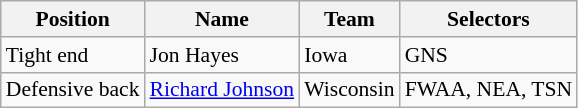<table class="wikitable" style="font-size: 90%">
<tr>
<th>Position</th>
<th>Name</th>
<th>Team</th>
<th>Selectors</th>
</tr>
<tr>
<td>Tight end</td>
<td>Jon Hayes</td>
<td>Iowa</td>
<td>GNS</td>
</tr>
<tr>
<td>Defensive back</td>
<td><a href='#'>Richard Johnson</a></td>
<td>Wisconsin</td>
<td>FWAA, NEA, TSN</td>
</tr>
</table>
